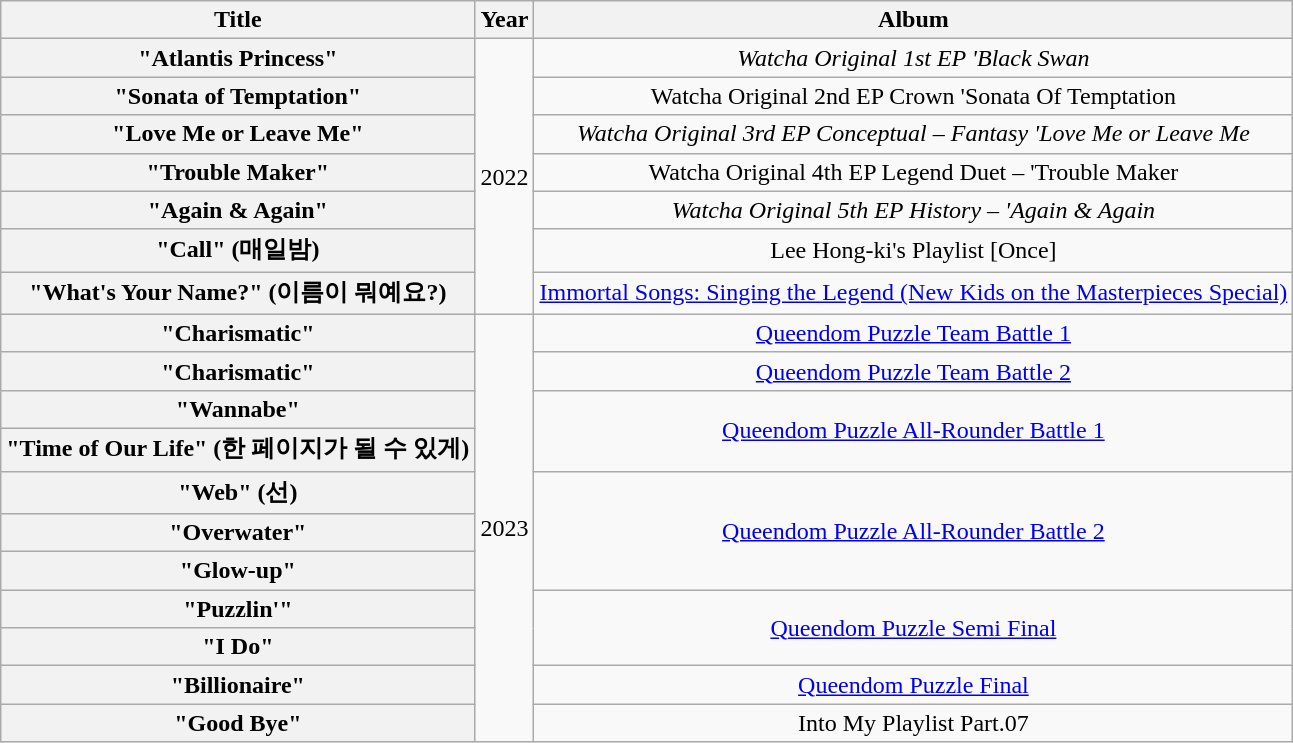<table class="wikitable plainrowheaders" style="text-align:center;">
<tr>
<th scope="col">Title</th>
<th scope="col">Year</th>
<th scope="col">Album</th>
</tr>
<tr>
<th scope="row">"Atlantis Princess"<br></th>
<td rowspan="7">2022</td>
<td><em>Watcha Original <Double Trouble> 1st EP 'Black Swan<strong></td>
</tr>
<tr>
<th scope="row">"Sonata of Temptation"<br></th>
<td></em>Watcha Original <Double Trouble> 2nd EP Crown 'Sonata Of Temptation</strong></td>
</tr>
<tr>
<th scope="row">"Love Me or Leave Me"<br></th>
<td><em>Watcha Original <Double Trouble> 3rd EP Conceptual – Fantasy 'Love Me or Leave Me<strong></td>
</tr>
<tr>
<th scope="row">"Trouble Maker"<br></th>
<td></em>Watcha Original <Double Trouble> 4th EP Legend Duet – 'Trouble Maker</strong></td>
</tr>
<tr>
<th scope="row">"Again & Again"<br></th>
<td><em>Watcha Original <Double Trouble> 5th EP History – 'Again & Again<strong></td>
</tr>
<tr>
<th scope="row">"Call" (매일밤)</th>
<td></em>Lee Hong-ki's Playlist [Once]<em></td>
</tr>
<tr>
<th scope="row">"What's Your Name?" (이름이 뭐예요?)<br></th>
<td></em><a href='#'>Immortal Songs: Singing the Legend (New Kids on the Masterpieces Special)</a><em></td>
</tr>
<tr>
<th scope="row">"Charismatic"<br></th>
<td rowspan="11">2023</td>
<td></em><a href='#'>Queendom Puzzle Team Battle 1</a><em></td>
</tr>
<tr>
<th scope="row">"Charismatic"<br></th>
<td></em><a href='#'>Queendom Puzzle Team Battle 2</a><em></td>
</tr>
<tr>
<th scope="row">"Wannabe"<br></th>
<td rowspan="2"></em><a href='#'>Queendom Puzzle All-Rounder Battle 1</a><em></td>
</tr>
<tr>
<th scope="row">"Time of Our Life" (한 페이지가 될 수 있게)<br></th>
</tr>
<tr>
<th scope="row">"Web" (선)<br></th>
<td rowspan="3"></em><a href='#'>Queendom Puzzle All-Rounder Battle 2</a><em></td>
</tr>
<tr>
<th scope="row">"Overwater"<br></th>
</tr>
<tr>
<th scope="row">"Glow-up"<br></th>
</tr>
<tr>
<th scope="row">"Puzzlin'"<br></th>
<td rowspan="2"></em><a href='#'>Queendom Puzzle Semi Final</a><em></td>
</tr>
<tr>
<th scope="row">"I Do"<br></th>
</tr>
<tr>
<th scope="row">"Billionaire"<br></th>
<td></em><a href='#'>Queendom Puzzle Final</a><em></td>
</tr>
<tr>
<th scope="row">"Good Bye"<br></th>
<td></em>Into My Playlist Part.07<em></td>
</tr>
</table>
